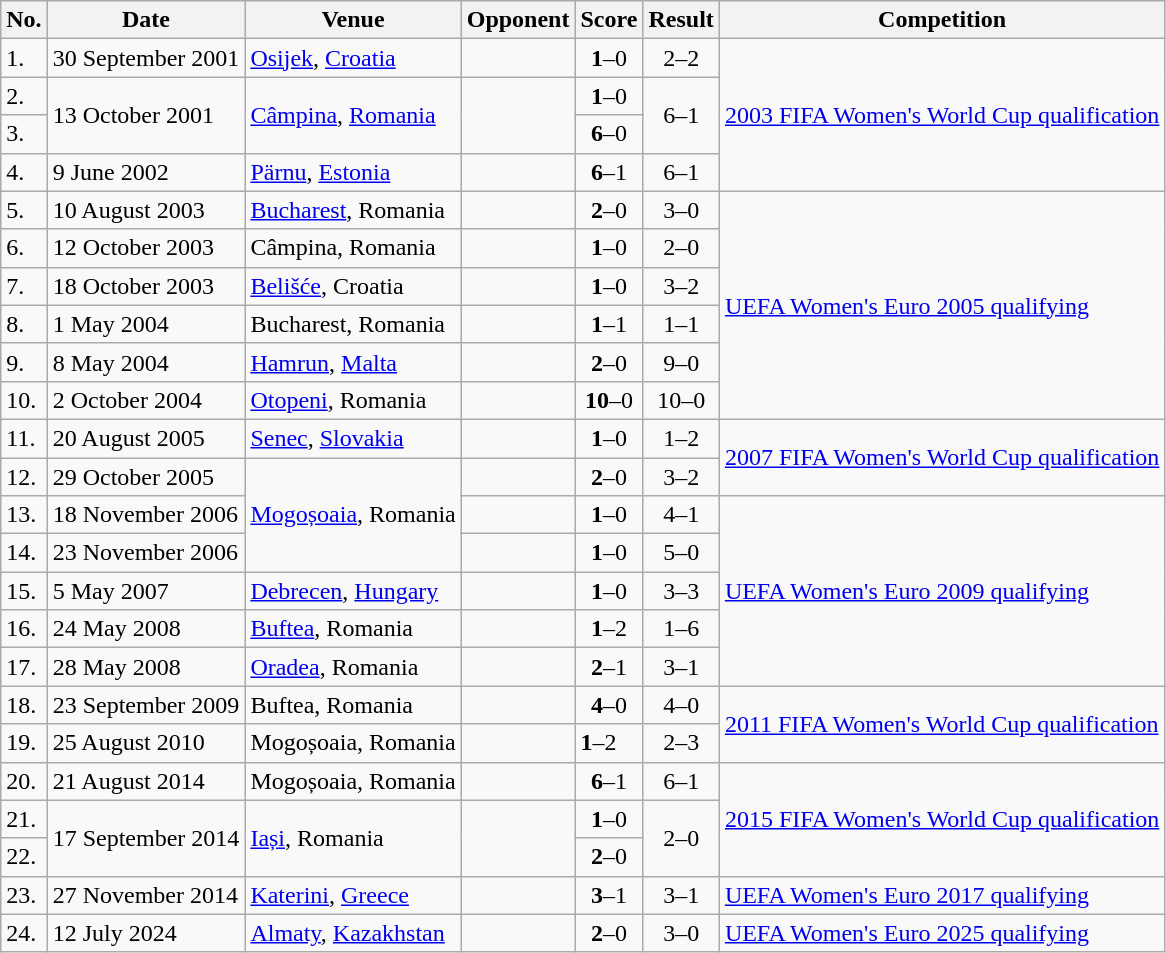<table class="wikitable">
<tr>
<th>No.</th>
<th>Date</th>
<th>Venue</th>
<th>Opponent</th>
<th>Score</th>
<th>Result</th>
<th>Competition</th>
</tr>
<tr>
<td>1.</td>
<td>30 September 2001</td>
<td><a href='#'>Osijek</a>, <a href='#'>Croatia</a></td>
<td></td>
<td align=center><strong>1</strong>–0</td>
<td align=center>2–2</td>
<td rowspan=4><a href='#'>2003 FIFA Women's World Cup qualification</a></td>
</tr>
<tr>
<td>2.</td>
<td rowspan=2>13 October 2001</td>
<td rowspan=2><a href='#'>Câmpina</a>, <a href='#'>Romania</a></td>
<td rowspan=2></td>
<td align=center><strong>1</strong>–0</td>
<td rowspan=2 align=center>6–1</td>
</tr>
<tr>
<td>3.</td>
<td align=center><strong>6</strong>–0</td>
</tr>
<tr>
<td>4.</td>
<td>9 June 2002</td>
<td><a href='#'>Pärnu</a>, <a href='#'>Estonia</a></td>
<td></td>
<td align=center><strong>6</strong>–1</td>
<td align=center>6–1</td>
</tr>
<tr>
<td>5.</td>
<td>10 August 2003</td>
<td><a href='#'>Bucharest</a>, Romania</td>
<td></td>
<td align=center><strong>2</strong>–0</td>
<td align=center>3–0</td>
<td rowspan=6><a href='#'>UEFA Women's Euro 2005 qualifying</a></td>
</tr>
<tr>
<td>6.</td>
<td>12 October 2003</td>
<td>Câmpina, Romania</td>
<td></td>
<td align=center><strong>1</strong>–0</td>
<td align=center>2–0</td>
</tr>
<tr>
<td>7.</td>
<td>18 October 2003</td>
<td><a href='#'>Belišće</a>, Croatia</td>
<td></td>
<td align=center><strong>1</strong>–0</td>
<td align=center>3–2</td>
</tr>
<tr>
<td>8.</td>
<td>1 May 2004</td>
<td>Bucharest, Romania</td>
<td></td>
<td align=center><strong>1</strong>–1</td>
<td align=center>1–1</td>
</tr>
<tr>
<td>9.</td>
<td>8 May 2004</td>
<td><a href='#'>Hamrun</a>, <a href='#'>Malta</a></td>
<td></td>
<td align=center><strong>2</strong>–0</td>
<td align=center>9–0</td>
</tr>
<tr>
<td>10.</td>
<td>2 October 2004</td>
<td><a href='#'>Otopeni</a>, Romania</td>
<td></td>
<td align=center><strong>10</strong>–0</td>
<td align=center>10–0</td>
</tr>
<tr>
<td>11.</td>
<td>20 August 2005</td>
<td><a href='#'>Senec</a>, <a href='#'>Slovakia</a></td>
<td></td>
<td align=center><strong>1</strong>–0</td>
<td align=center>1–2</td>
<td rowspan=2><a href='#'>2007 FIFA Women's World Cup qualification</a></td>
</tr>
<tr>
<td>12.</td>
<td>29 October 2005</td>
<td rowspan=3><a href='#'>Mogoșoaia</a>, Romania</td>
<td></td>
<td align=center><strong>2</strong>–0</td>
<td align=center>3–2</td>
</tr>
<tr>
<td>13.</td>
<td>18 November 2006</td>
<td></td>
<td align=center><strong>1</strong>–0</td>
<td align=center>4–1</td>
<td rowspan=5><a href='#'>UEFA Women's Euro 2009 qualifying</a></td>
</tr>
<tr>
<td>14.</td>
<td>23 November 2006</td>
<td></td>
<td align=center><strong>1</strong>–0</td>
<td align=center>5–0</td>
</tr>
<tr>
<td>15.</td>
<td>5 May 2007</td>
<td><a href='#'>Debrecen</a>, <a href='#'>Hungary</a></td>
<td></td>
<td align=center><strong>1</strong>–0</td>
<td align=center>3–3</td>
</tr>
<tr>
<td>16.</td>
<td>24 May 2008</td>
<td><a href='#'>Buftea</a>, Romania</td>
<td></td>
<td align=center><strong>1</strong>–2</td>
<td align=center>1–6</td>
</tr>
<tr>
<td>17.</td>
<td>28 May 2008</td>
<td><a href='#'>Oradea</a>, Romania</td>
<td></td>
<td align=center><strong>2</strong>–1</td>
<td align=center>3–1</td>
</tr>
<tr>
<td>18.</td>
<td>23 September 2009</td>
<td>Buftea, Romania</td>
<td></td>
<td align=center><strong>4</strong>–0</td>
<td align=center>4–0</td>
<td rowspan=2><a href='#'>2011 FIFA Women's World Cup qualification</a></td>
</tr>
<tr>
<td>19.</td>
<td>25 August 2010</td>
<td>Mogoșoaia, Romania</td>
<td></td>
<td aign=center><strong>1</strong>–2</td>
<td align=center>2–3</td>
</tr>
<tr>
<td>20.</td>
<td>21 August 2014</td>
<td>Mogoșoaia, Romania</td>
<td></td>
<td align=center><strong>6</strong>–1</td>
<td align=center>6–1</td>
<td rowspan=3><a href='#'>2015 FIFA Women's World Cup qualification</a></td>
</tr>
<tr>
<td>21.</td>
<td rowspan=2>17 September 2014</td>
<td rowspan=2><a href='#'>Iași</a>, Romania</td>
<td rowspan=2></td>
<td align=center><strong>1</strong>–0</td>
<td rowspan=2 align=center>2–0</td>
</tr>
<tr>
<td>22.</td>
<td align=center><strong>2</strong>–0</td>
</tr>
<tr>
<td>23.</td>
<td>27 November 2014</td>
<td><a href='#'>Katerini</a>, <a href='#'>Greece</a></td>
<td></td>
<td align=center><strong>3</strong>–1</td>
<td align=center>3–1</td>
<td><a href='#'>UEFA Women's Euro 2017 qualifying</a></td>
</tr>
<tr>
<td>24.</td>
<td>12 July 2024</td>
<td><a href='#'>Almaty</a>, <a href='#'>Kazakhstan</a></td>
<td></td>
<td align=center><strong>2</strong>–0</td>
<td align=center>3–0</td>
<td><a href='#'>UEFA Women's Euro 2025 qualifying</a></td>
</tr>
</table>
